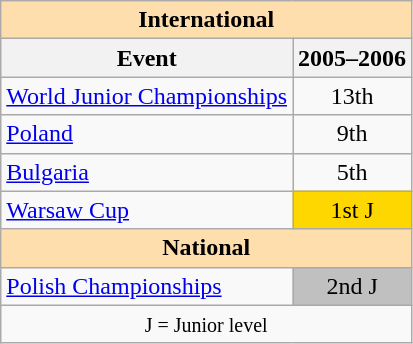<table class="wikitable" style="text-align:center">
<tr>
<th style="background-color: #ffdead; " colspan=2 align=center>International</th>
</tr>
<tr>
<th>Event</th>
<th>2005–2006</th>
</tr>
<tr>
<td align=left><a href='#'>World Junior Championships</a></td>
<td>13th</td>
</tr>
<tr>
<td align=left> <a href='#'>Poland</a></td>
<td>9th</td>
</tr>
<tr>
<td align=left> <a href='#'>Bulgaria</a></td>
<td>5th</td>
</tr>
<tr>
<td align=left><a href='#'>Warsaw Cup</a></td>
<td bgcolor=gold>1st J</td>
</tr>
<tr>
<th style="background-color: #ffdead; " colspan=2 align=center>National</th>
</tr>
<tr>
<td align=left><a href='#'>Polish Championships</a></td>
<td bgcolor=silver>2nd J</td>
</tr>
<tr>
<td colspan=2 align=center><small> J = Junior level </small></td>
</tr>
</table>
